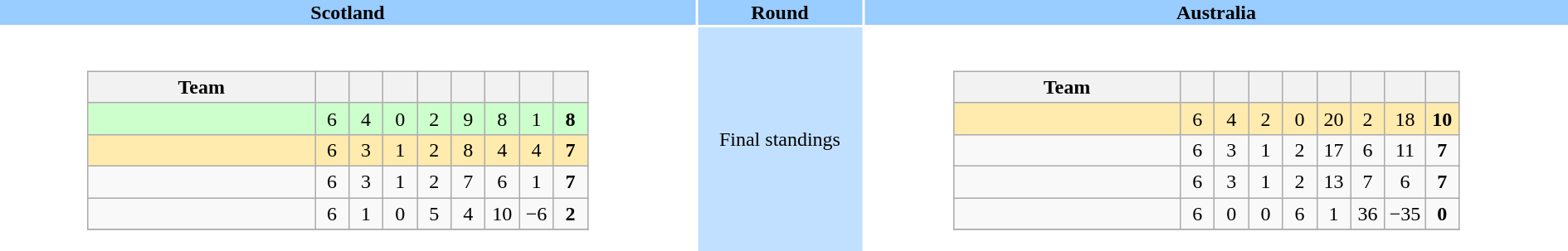<table style="width:100%; text-align:center;">
<tr style="vertical-align:top; background:#9cf;">
<th colspan=2 style="width:1*">Scotland</th>
<th>Round</th>
<th colspan=2 style="width:1*">Australia</th>
</tr>
<tr>
<td colspan="2" align="center"><br><table class="wikitable" style="text-align: center;">
<tr>
<th style="width:175px;">Team</th>
<th width="20"></th>
<th width="20"></th>
<th width="20"></th>
<th width="20"></th>
<th width="20"></th>
<th width="20"></th>
<th width="20"></th>
<th width="20"></th>
</tr>
<tr style="background:#ccffcc;">
<td style="text-align:left;"></td>
<td>6</td>
<td>4</td>
<td>0</td>
<td>2</td>
<td>9</td>
<td>8</td>
<td>1</td>
<td><strong>8</strong></td>
</tr>
<tr style="background:#ffebad;">
<td style="text-align:left;"></td>
<td>6</td>
<td>3</td>
<td>1</td>
<td>2</td>
<td>8</td>
<td>4</td>
<td>4</td>
<td><strong>7</strong></td>
</tr>
<tr>
<td style="text-align:left;"></td>
<td>6</td>
<td>3</td>
<td>1</td>
<td>2</td>
<td>7</td>
<td>6</td>
<td>1</td>
<td><strong>7</strong></td>
</tr>
<tr>
<td style="text-align:left;"></td>
<td>6</td>
<td>1</td>
<td>0</td>
<td>5</td>
<td>4</td>
<td>10</td>
<td>−6</td>
<td><strong>2</strong></td>
</tr>
<tr>
</tr>
</table>
</td>
<td style="background:#c1e0ff;">Final standings</td>
<td colspan="2" align="center"><br><table class="wikitable" style="text-align: center;">
<tr>
<th style="width:175px;">Team</th>
<th width="20"></th>
<th width="20"></th>
<th width="20"></th>
<th width="20"></th>
<th width="20"></th>
<th width="20"></th>
<th width="20"></th>
<th width="20"></th>
</tr>
<tr bgcolor="#ffebad">
<td align="left"></td>
<td>6</td>
<td>4</td>
<td>2</td>
<td>0</td>
<td>20</td>
<td>2</td>
<td>18</td>
<td><strong>10</strong></td>
</tr>
<tr>
<td align="left"></td>
<td>6</td>
<td>3</td>
<td>1</td>
<td>2</td>
<td>17</td>
<td>6</td>
<td>11</td>
<td><strong>7</strong></td>
</tr>
<tr>
<td style="text-align:left;"></td>
<td>6</td>
<td>3</td>
<td>1</td>
<td>2</td>
<td>13</td>
<td>7</td>
<td>6</td>
<td><strong>7</strong></td>
</tr>
<tr>
<td style="text-align:left;"></td>
<td>6</td>
<td>0</td>
<td>0</td>
<td>6</td>
<td>1</td>
<td>36</td>
<td>−35</td>
<td><strong>0</strong></td>
</tr>
<tr>
</tr>
</table>
</td>
</tr>
</table>
